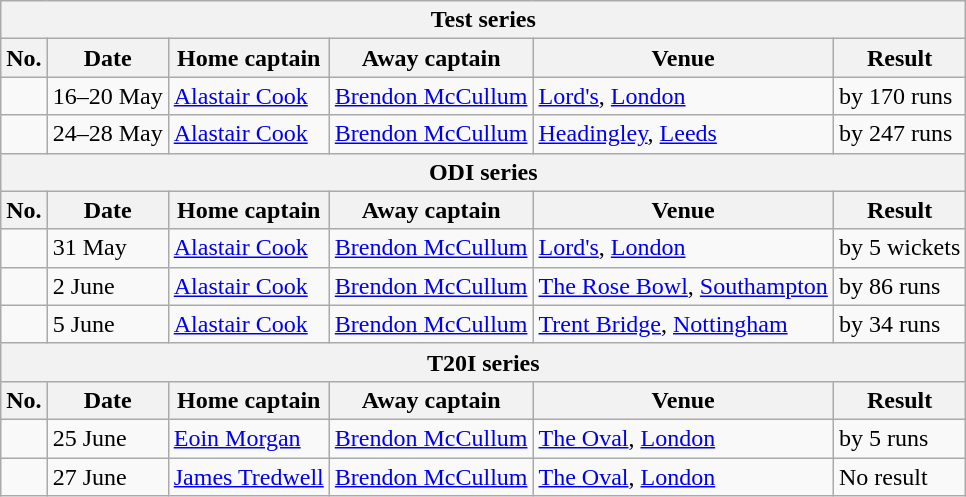<table class="wikitable">
<tr>
<th colspan="9">Test series</th>
</tr>
<tr>
<th>No.</th>
<th>Date</th>
<th>Home captain</th>
<th>Away captain</th>
<th>Venue</th>
<th>Result</th>
</tr>
<tr>
<td></td>
<td>16–20 May</td>
<td><a href='#'>Alastair Cook</a></td>
<td><a href='#'>Brendon McCullum</a></td>
<td><a href='#'>Lord's</a>, <a href='#'>London</a></td>
<td> by 170 runs</td>
</tr>
<tr>
<td></td>
<td>24–28 May</td>
<td><a href='#'>Alastair Cook</a></td>
<td><a href='#'>Brendon McCullum</a></td>
<td><a href='#'>Headingley</a>, <a href='#'>Leeds</a></td>
<td> by 247 runs</td>
</tr>
<tr>
<th colspan="9">ODI series</th>
</tr>
<tr>
<th>No.</th>
<th>Date</th>
<th>Home captain</th>
<th>Away captain</th>
<th>Venue</th>
<th>Result</th>
</tr>
<tr>
<td></td>
<td>31 May</td>
<td><a href='#'>Alastair Cook</a></td>
<td><a href='#'>Brendon McCullum</a></td>
<td><a href='#'>Lord's</a>, <a href='#'>London</a></td>
<td> by 5 wickets</td>
</tr>
<tr>
<td></td>
<td>2 June</td>
<td><a href='#'>Alastair Cook</a></td>
<td><a href='#'>Brendon McCullum</a></td>
<td><a href='#'>The Rose Bowl</a>, <a href='#'>Southampton</a></td>
<td> by 86 runs</td>
</tr>
<tr>
<td></td>
<td>5 June</td>
<td><a href='#'>Alastair Cook</a></td>
<td><a href='#'>Brendon McCullum</a></td>
<td><a href='#'>Trent Bridge</a>, <a href='#'>Nottingham</a></td>
<td> by 34 runs</td>
</tr>
<tr>
<th colspan="9">T20I series</th>
</tr>
<tr>
<th>No.</th>
<th>Date</th>
<th>Home captain</th>
<th>Away captain</th>
<th>Venue</th>
<th>Result</th>
</tr>
<tr>
<td></td>
<td>25 June</td>
<td><a href='#'>Eoin Morgan</a></td>
<td><a href='#'>Brendon McCullum</a></td>
<td><a href='#'>The Oval</a>, <a href='#'>London</a></td>
<td> by 5 runs</td>
</tr>
<tr>
<td></td>
<td>27 June</td>
<td><a href='#'>James Tredwell</a></td>
<td><a href='#'>Brendon McCullum</a></td>
<td><a href='#'>The Oval</a>, <a href='#'>London</a></td>
<td>No result</td>
</tr>
</table>
